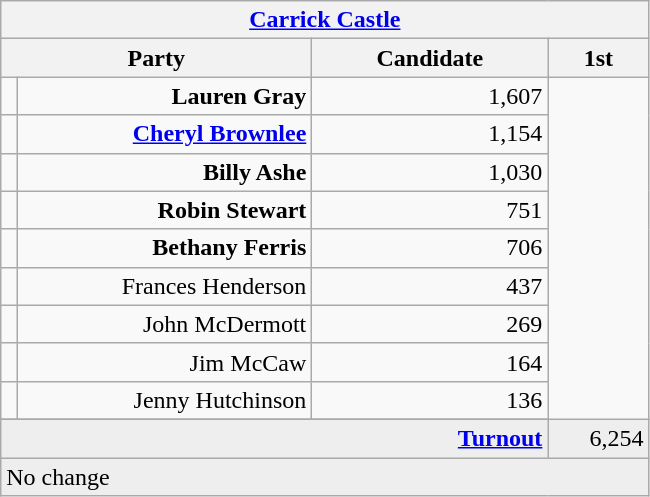<table class="wikitable">
<tr>
<th colspan="4" align="center"><a href='#'>Carrick Castle</a></th>
</tr>
<tr>
<th colspan="2" align="center" width=200>Party</th>
<th width=150>Candidate</th>
<th width=60>1st </th>
</tr>
<tr>
<td></td>
<td align="right"><strong>Lauren Gray</strong></td>
<td align="right">1,607</td>
</tr>
<tr>
<td></td>
<td align="right"><strong><a href='#'>Cheryl Brownlee</a></strong></td>
<td align="right">1,154</td>
</tr>
<tr>
<td></td>
<td align="right"><strong>Billy Ashe</strong></td>
<td align="right">1,030</td>
</tr>
<tr>
<td></td>
<td align="right"><strong>Robin Stewart</strong></td>
<td align="right">751</td>
</tr>
<tr>
<td></td>
<td align="right"><strong>Bethany Ferris</strong></td>
<td align="right">706</td>
</tr>
<tr>
<td></td>
<td align="right">Frances Henderson</td>
<td align="right">437</td>
</tr>
<tr>
<td></td>
<td align="right">John McDermott</td>
<td align="right">269</td>
</tr>
<tr>
<td></td>
<td align="right">Jim McCaw</td>
<td align="right">164</td>
</tr>
<tr>
<td></td>
<td align="right">Jenny Hutchinson</td>
<td align="right">136</td>
</tr>
<tr>
</tr>
<tr bgcolor="EEEEEE">
<td colspan=3 align="right"><strong><a href='#'>Turnout</a></strong></td>
<td align="right">6,254</td>
</tr>
<tr bgcolor="EEEEEE">
<td colspan=4 bgcolor="EEEEEE">No change</td>
</tr>
</table>
